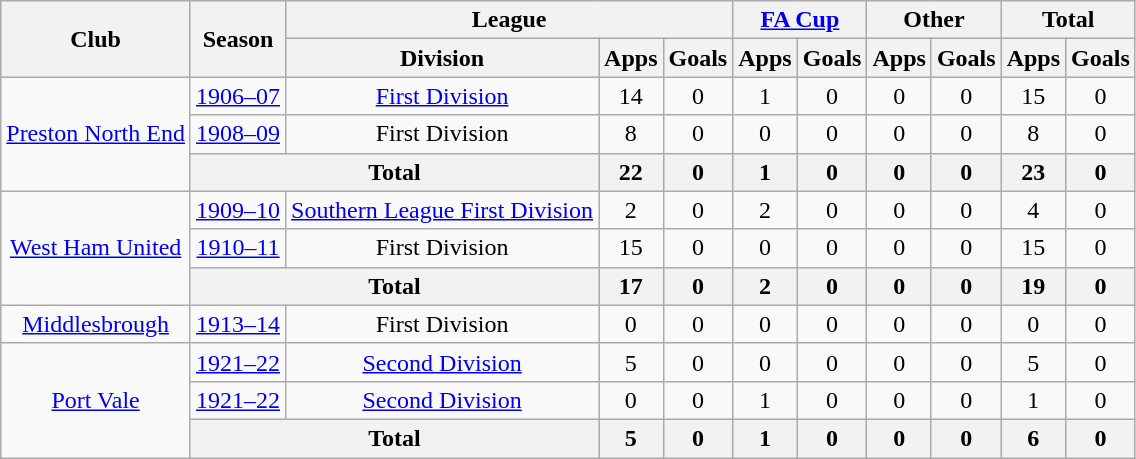<table class="wikitable" style="text-align:center">
<tr>
<th rowspan="2">Club</th>
<th rowspan="2">Season</th>
<th colspan="3">League</th>
<th colspan="2"><a href='#'>FA Cup</a></th>
<th colspan="2">Other</th>
<th colspan="2">Total</th>
</tr>
<tr>
<th>Division</th>
<th>Apps</th>
<th>Goals</th>
<th>Apps</th>
<th>Goals</th>
<th>Apps</th>
<th>Goals</th>
<th>Apps</th>
<th>Goals</th>
</tr>
<tr>
<td rowspan="3"><a href='#'>Preston North End</a></td>
<td><a href='#'>1906–07</a></td>
<td><a href='#'>First Division</a></td>
<td>14</td>
<td>0</td>
<td>1</td>
<td>0</td>
<td>0</td>
<td>0</td>
<td>15</td>
<td>0</td>
</tr>
<tr>
<td><a href='#'>1908–09</a></td>
<td>First Division</td>
<td>8</td>
<td>0</td>
<td>0</td>
<td>0</td>
<td>0</td>
<td>0</td>
<td>8</td>
<td>0</td>
</tr>
<tr>
<th colspan="2">Total</th>
<th>22</th>
<th>0</th>
<th>1</th>
<th>0</th>
<th>0</th>
<th>0</th>
<th>23</th>
<th>0</th>
</tr>
<tr>
<td rowspan="3"><a href='#'>West Ham United</a></td>
<td><a href='#'>1909–10</a></td>
<td><a href='#'>Southern League First Division</a></td>
<td>2</td>
<td>0</td>
<td>2</td>
<td>0</td>
<td>0</td>
<td>0</td>
<td>4</td>
<td>0</td>
</tr>
<tr>
<td><a href='#'>1910–11</a></td>
<td>First Division</td>
<td>15</td>
<td>0</td>
<td>0</td>
<td>0</td>
<td>0</td>
<td>0</td>
<td>15</td>
<td>0</td>
</tr>
<tr>
<th colspan="2">Total</th>
<th>17</th>
<th>0</th>
<th>2</th>
<th>0</th>
<th>0</th>
<th>0</th>
<th>19</th>
<th>0</th>
</tr>
<tr>
<td><a href='#'>Middlesbrough</a></td>
<td><a href='#'>1913–14</a></td>
<td>First Division</td>
<td>0</td>
<td>0</td>
<td>0</td>
<td>0</td>
<td>0</td>
<td>0</td>
<td>0</td>
<td>0</td>
</tr>
<tr>
<td rowspan="3"><a href='#'>Port Vale</a></td>
<td><a href='#'>1921–22</a></td>
<td><a href='#'>Second Division</a></td>
<td>5</td>
<td>0</td>
<td>0</td>
<td>0</td>
<td>0</td>
<td>0</td>
<td>5</td>
<td>0</td>
</tr>
<tr>
<td><a href='#'>1921–22</a></td>
<td><a href='#'>Second Division</a></td>
<td>0</td>
<td>0</td>
<td>1</td>
<td>0</td>
<td>0</td>
<td>0</td>
<td>1</td>
<td>0</td>
</tr>
<tr>
<th colspan="2">Total</th>
<th>5</th>
<th>0</th>
<th>1</th>
<th>0</th>
<th>0</th>
<th>0</th>
<th>6</th>
<th>0</th>
</tr>
</table>
